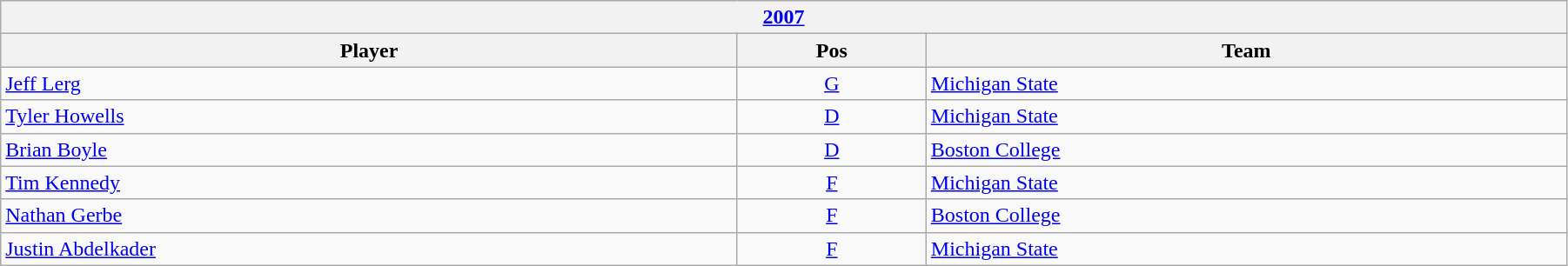<table class="wikitable" width=95%>
<tr>
<th colspan=3><a href='#'>2007</a></th>
</tr>
<tr>
<th>Player</th>
<th>Pos</th>
<th>Team</th>
</tr>
<tr>
<td><a href='#'>Jeff Lerg</a></td>
<td style="text-align:center;"><a href='#'>G</a></td>
<td><a href='#'>Michigan State</a></td>
</tr>
<tr>
<td><a href='#'>Tyler Howells</a></td>
<td style="text-align:center;"><a href='#'>D</a></td>
<td><a href='#'>Michigan State</a></td>
</tr>
<tr>
<td><a href='#'>Brian Boyle</a></td>
<td style="text-align:center;"><a href='#'>D</a></td>
<td><a href='#'>Boston College</a></td>
</tr>
<tr>
<td><a href='#'>Tim Kennedy</a></td>
<td style="text-align:center;"><a href='#'>F</a></td>
<td><a href='#'>Michigan State</a></td>
</tr>
<tr>
<td><a href='#'>Nathan Gerbe</a></td>
<td style="text-align:center;"><a href='#'>F</a></td>
<td><a href='#'>Boston College</a></td>
</tr>
<tr>
<td><a href='#'>Justin Abdelkader</a></td>
<td style="text-align:center;"><a href='#'>F</a></td>
<td><a href='#'>Michigan State</a></td>
</tr>
</table>
